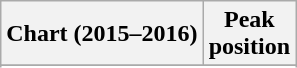<table class="wikitable sortable">
<tr>
<th align="left">Chart (2015–2016)</th>
<th style="text-align:center;">Peak<br>position</th>
</tr>
<tr>
</tr>
<tr>
</tr>
<tr>
</tr>
</table>
